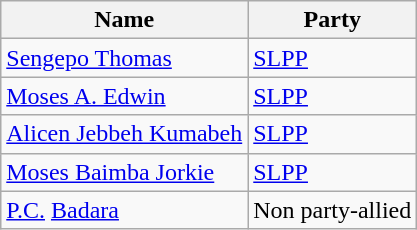<table class="wikitable">
<tr>
<th>Name</th>
<th>Party</th>
</tr>
<tr>
<td><a href='#'>Sengepo Thomas</a></td>
<td><a href='#'>SLPP</a></td>
</tr>
<tr>
<td><a href='#'>Moses A. Edwin</a></td>
<td><a href='#'>SLPP</a></td>
</tr>
<tr>
<td><a href='#'>Alicen Jebbeh Kumabeh</a></td>
<td><a href='#'>SLPP</a></td>
</tr>
<tr>
<td><a href='#'>Moses Baimba Jorkie</a></td>
<td><a href='#'>SLPP</a></td>
</tr>
<tr>
<td><a href='#'>P.C.</a> <a href='#'>Badara</a></td>
<td>Non party-allied</td>
</tr>
</table>
